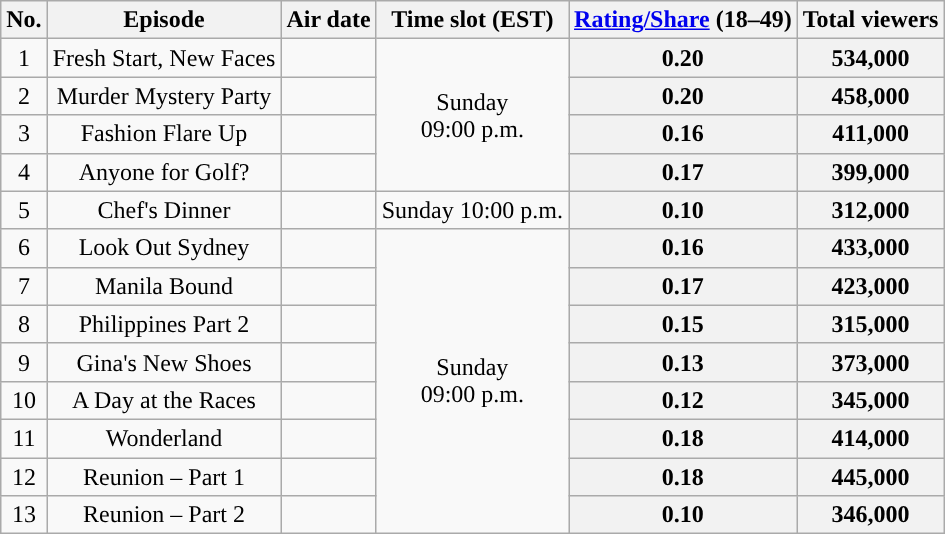<table class="wikitable" style="text-align:center;">
<tr>
<th>No.</th>
<th>Episode</th>
<th>Air date</th>
<th>Time slot (EST)</th>
<th><a href='#'>Rating/Share</a> (18–49)</th>
<th>Total viewers</th>
</tr>
<tr>
<td style="text-align:center">1</td>
<td>Fresh Start, New Faces</td>
<td></td>
<td style="text-align:center" rowspan="4">Sunday<br>09:00 p.m.</td>
<th>0.20</th>
<th>534,000</th>
</tr>
<tr>
<td style="text-align:center">2</td>
<td>Murder Mystery Party</td>
<td></td>
<th>0.20</th>
<th>458,000</th>
</tr>
<tr>
<td style="text-align:center">3</td>
<td>Fashion Flare Up</td>
<td></td>
<th>0.16</th>
<th>411,000</th>
</tr>
<tr>
<td style="text-align:center">4</td>
<td>Anyone for Golf?</td>
<td></td>
<th>0.17</th>
<th>399,000</th>
</tr>
<tr>
<td style="text-align:center">5</td>
<td>Chef's Dinner</td>
<td></td>
<td style="text-align:center">Sunday 10:00 p.m.</td>
<th>0.10</th>
<th>312,000</th>
</tr>
<tr>
<td style="text-align:center">6</td>
<td>Look Out Sydney</td>
<td></td>
<td style="text-align:center" rowspan="8">Sunday<br>09:00 p.m.</td>
<th>0.16</th>
<th>433,000</th>
</tr>
<tr>
<td style="text-align:center">7</td>
<td>Manila Bound</td>
<td></td>
<th>0.17</th>
<th>423,000</th>
</tr>
<tr>
<td style="text-align:center">8</td>
<td>Philippines Part 2</td>
<td></td>
<th>0.15</th>
<th>315,000</th>
</tr>
<tr>
<td style="text-align:center">9</td>
<td>Gina's New Shoes</td>
<td></td>
<th>0.13</th>
<th>373,000</th>
</tr>
<tr>
<td style="text-align:center">10</td>
<td>A Day at the Races</td>
<td></td>
<th>0.12</th>
<th>345,000</th>
</tr>
<tr>
<td style="text-align:center">11</td>
<td>Wonderland</td>
<td></td>
<th>0.18</th>
<th>414,000</th>
</tr>
<tr>
<td style="text-align:center">12</td>
<td>Reunion – Part 1</td>
<td></td>
<th>0.18</th>
<th>445,000</th>
</tr>
<tr>
<td style="text-align:center">13</td>
<td>Reunion – Part 2</td>
<td></td>
<th>0.10</th>
<th>346,000</th>
</tr>
</table>
